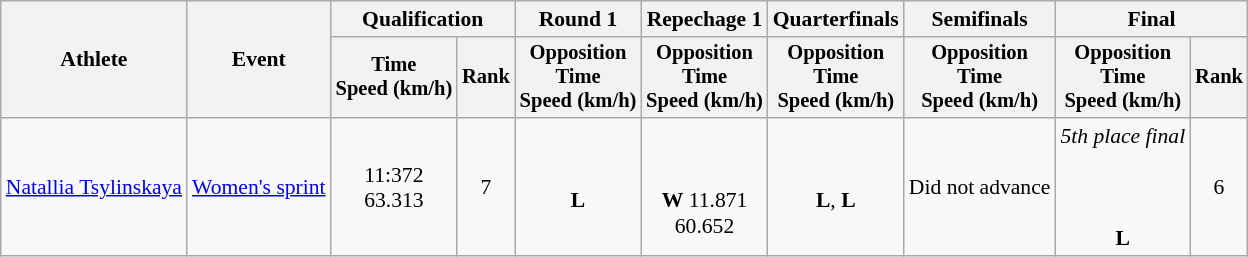<table class="wikitable" style="font-size:90%">
<tr>
<th rowspan="2">Athlete</th>
<th rowspan="2">Event</th>
<th colspan=2>Qualification</th>
<th>Round 1</th>
<th>Repechage 1</th>
<th>Quarterfinals</th>
<th>Semifinals</th>
<th colspan=2>Final</th>
</tr>
<tr style="font-size:95%">
<th>Time<br>Speed (km/h)</th>
<th>Rank</th>
<th>Opposition<br>Time<br>Speed (km/h)</th>
<th>Opposition<br>Time<br>Speed (km/h)</th>
<th>Opposition<br>Time<br>Speed (km/h)</th>
<th>Opposition<br>Time<br>Speed (km/h)</th>
<th>Opposition<br>Time<br>Speed (km/h)</th>
<th>Rank</th>
</tr>
<tr align=center>
<td align=left><a href='#'>Natallia Tsylinskaya</a></td>
<td align=left><a href='#'>Women's sprint</a></td>
<td>11:372<br>63.313</td>
<td>7</td>
<td><br><strong>L</strong></td>
<td><br><br><strong>W</strong> 11.871<br>60.652</td>
<td><br><strong>L</strong>, <strong>L</strong></td>
<td>Did not advance</td>
<td><em>5th place final</em><br><br><br><br><strong>L</strong></td>
<td>6</td>
</tr>
</table>
